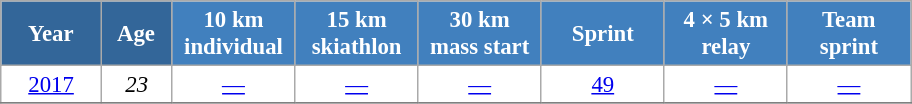<table class="wikitable" style="font-size:95%; text-align:center; border:grey solid 1px; border-collapse:collapse; background:#ffffff;">
<tr>
<th style="background-color:#369; color:white; width:60px;"> Year </th>
<th style="background-color:#369; color:white; width:40px;"> Age </th>
<th style="background-color:#4180be; color:white; width:75px;"> 10 km <br> individual </th>
<th style="background-color:#4180be; color:white; width:75px;"> 15 km <br> skiathlon </th>
<th style="background-color:#4180be; color:white; width:75px;"> 30 km <br> mass start </th>
<th style="background-color:#4180be; color:white; width:75px;"> Sprint </th>
<th style="background-color:#4180be; color:white; width:75px;"> 4 × 5 km <br> relay </th>
<th style="background-color:#4180be; color:white; width:75px;"> Team <br> sprint </th>
</tr>
<tr>
<td><a href='#'>2017</a></td>
<td><em>23</em></td>
<td><a href='#'>—</a></td>
<td><a href='#'>—</a></td>
<td><a href='#'>—</a></td>
<td><a href='#'>49</a></td>
<td><a href='#'>—</a></td>
<td><a href='#'>—</a></td>
</tr>
<tr>
</tr>
</table>
